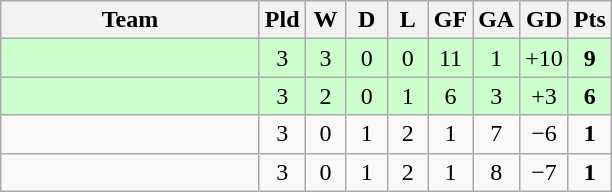<table class="wikitable" style="text-align: center;">
<tr>
<th width=165>Team</th>
<th width=20>Pld</th>
<th width=20>W</th>
<th width=20>D</th>
<th width=20>L</th>
<th width=20>GF</th>
<th width=20>GA</th>
<th width=20>GD</th>
<th width=20>Pts</th>
</tr>
<tr style="background:#cfc;">
<td align=left></td>
<td>3</td>
<td>3</td>
<td>0</td>
<td>0</td>
<td>11</td>
<td>1</td>
<td>+10</td>
<td><strong>9</strong></td>
</tr>
<tr style="background:#cfc;">
<td align=left></td>
<td>3</td>
<td>2</td>
<td>0</td>
<td>1</td>
<td>6</td>
<td>3</td>
<td>+3</td>
<td><strong>6</strong></td>
</tr>
<tr>
<td align=left></td>
<td>3</td>
<td>0</td>
<td>1</td>
<td>2</td>
<td>1</td>
<td>7</td>
<td>−6</td>
<td><strong>1</strong></td>
</tr>
<tr>
<td align=left></td>
<td>3</td>
<td>0</td>
<td>1</td>
<td>2</td>
<td>1</td>
<td>8</td>
<td>−7</td>
<td><strong>1</strong></td>
</tr>
</table>
